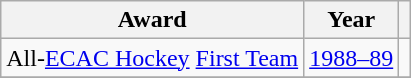<table class="wikitable">
<tr>
<th>Award</th>
<th>Year</th>
<th></th>
</tr>
<tr>
<td>All-<a href='#'>ECAC Hockey</a> <a href='#'>First Team</a></td>
<td><a href='#'>1988–89</a></td>
<td></td>
</tr>
<tr>
</tr>
</table>
